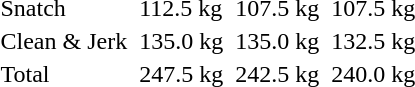<table>
<tr>
<td>Snatch</td>
<td></td>
<td>112.5 kg</td>
<td></td>
<td>107.5 kg</td>
<td></td>
<td>107.5 kg</td>
</tr>
<tr>
<td>Clean & Jerk</td>
<td></td>
<td>135.0 kg</td>
<td></td>
<td>135.0 kg</td>
<td></td>
<td>132.5 kg</td>
</tr>
<tr>
<td>Total</td>
<td></td>
<td>247.5 kg</td>
<td></td>
<td>242.5 kg</td>
<td></td>
<td>240.0 kg</td>
</tr>
</table>
